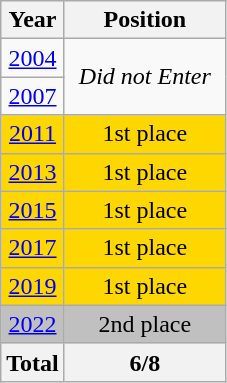<table class="wikitable" style="text-align: center;">
<tr>
<th>Year</th>
<th width="100">Position</th>
</tr>
<tr>
<td> <a href='#'>2004</a></td>
<td colspan="2" rowspan=2><em>Did not Enter</em></td>
</tr>
<tr>
<td> <a href='#'>2007</a></td>
</tr>
<tr bgcolor=gold>
<td> <a href='#'>2011</a></td>
<td>1st place</td>
</tr>
<tr bgcolor=gold>
<td> <a href='#'>2013</a></td>
<td>1st place</td>
</tr>
<tr bgcolor=gold>
<td> <a href='#'>2015</a></td>
<td>1st place</td>
</tr>
<tr bgcolor=gold>
<td> <a href='#'>2017</a></td>
<td>1st place</td>
</tr>
<tr bgcolor=gold>
<td> <a href='#'>2019</a></td>
<td>1st place</td>
</tr>
<tr bgcolor=silver>
<td> <a href='#'>2022</a></td>
<td>2nd place</td>
</tr>
<tr>
<th>Total</th>
<th>6/8</th>
</tr>
</table>
